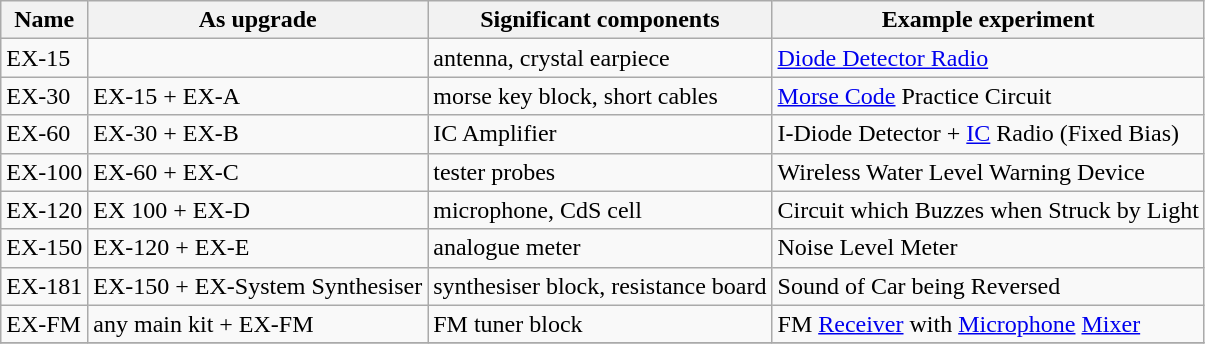<table class="wikitable">
<tr>
<th>Name</th>
<th>As upgrade</th>
<th>Significant components</th>
<th>Example experiment</th>
</tr>
<tr>
<td>EX-15</td>
<td></td>
<td>antenna, crystal earpiece</td>
<td><a href='#'>Diode Detector Radio</a></td>
</tr>
<tr>
<td>EX-30</td>
<td>EX-15 + EX-A</td>
<td>morse key block, short cables</td>
<td><a href='#'>Morse Code</a> Practice Circuit</td>
</tr>
<tr>
<td>EX-60</td>
<td>EX-30 + EX-B</td>
<td>IC Amplifier</td>
<td>I-Diode Detector + <a href='#'>IC</a> Radio (Fixed Bias)</td>
</tr>
<tr>
<td>EX-100</td>
<td>EX-60 + EX-C</td>
<td>tester probes</td>
<td>Wireless Water Level Warning Device</td>
</tr>
<tr>
<td>EX-120</td>
<td>EX 100 + EX-D</td>
<td>microphone, CdS cell</td>
<td>Circuit which Buzzes when Struck by Light</td>
</tr>
<tr>
<td>EX-150</td>
<td>EX-120 + EX-E</td>
<td>analogue meter</td>
<td>Noise Level Meter</td>
</tr>
<tr>
<td>EX-181</td>
<td>EX-150 + EX-System Synthesiser</td>
<td>synthesiser block, resistance board</td>
<td>Sound of Car being Reversed</td>
</tr>
<tr>
<td>EX-FM</td>
<td>any main kit + EX-FM</td>
<td>FM tuner block</td>
<td>FM <a href='#'>Receiver</a> with <a href='#'>Microphone</a> <a href='#'>Mixer</a></td>
</tr>
<tr>
</tr>
</table>
